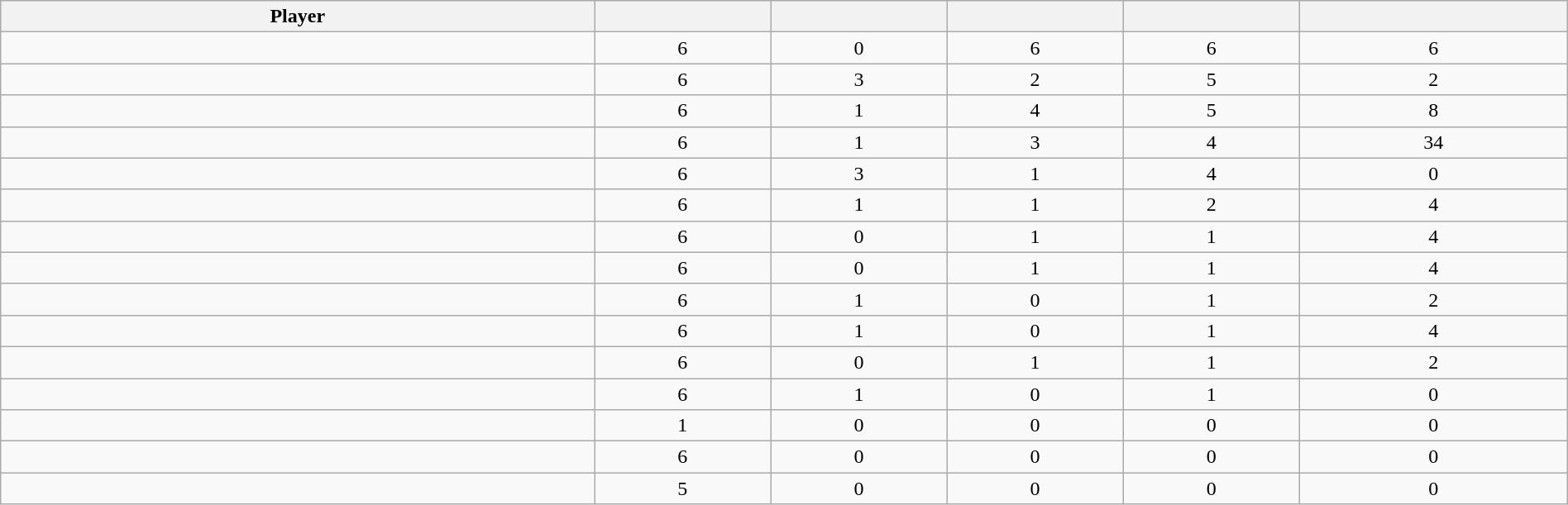<table class="wikitable sortable" style="width:100%;">
<tr align=center>
<th>Player</th>
<th></th>
<th></th>
<th></th>
<th></th>
<th></th>
</tr>
<tr align=center>
<td></td>
<td>6</td>
<td>0</td>
<td>6</td>
<td>6</td>
<td>6</td>
</tr>
<tr align=center>
<td></td>
<td>6</td>
<td>3</td>
<td>2</td>
<td>5</td>
<td>2</td>
</tr>
<tr align=center>
<td></td>
<td>6</td>
<td>1</td>
<td>4</td>
<td>5</td>
<td>8</td>
</tr>
<tr align=center>
<td></td>
<td>6</td>
<td>1</td>
<td>3</td>
<td>4</td>
<td>34</td>
</tr>
<tr align=center>
<td></td>
<td>6</td>
<td>3</td>
<td>1</td>
<td>4</td>
<td>0</td>
</tr>
<tr align=center>
<td></td>
<td>6</td>
<td>1</td>
<td>1</td>
<td>2</td>
<td>4</td>
</tr>
<tr align=center>
<td></td>
<td>6</td>
<td>0</td>
<td>1</td>
<td>1</td>
<td>4</td>
</tr>
<tr align=center>
<td></td>
<td>6</td>
<td>0</td>
<td>1</td>
<td>1</td>
<td>4</td>
</tr>
<tr align=center>
<td></td>
<td>6</td>
<td>1</td>
<td>0</td>
<td>1</td>
<td>2</td>
</tr>
<tr align=center>
<td></td>
<td>6</td>
<td>1</td>
<td>0</td>
<td>1</td>
<td>4</td>
</tr>
<tr align=center>
<td></td>
<td>6</td>
<td>0</td>
<td>1</td>
<td>1</td>
<td>2</td>
</tr>
<tr align=center>
<td></td>
<td>6</td>
<td>1</td>
<td>0</td>
<td>1</td>
<td>0</td>
</tr>
<tr align=center>
<td></td>
<td>1</td>
<td>0</td>
<td>0</td>
<td>0</td>
<td>0</td>
</tr>
<tr align=center>
<td></td>
<td>6</td>
<td>0</td>
<td>0</td>
<td>0</td>
<td>0</td>
</tr>
<tr align=center>
<td></td>
<td>5</td>
<td>0</td>
<td>0</td>
<td>0</td>
<td>0</td>
</tr>
</table>
